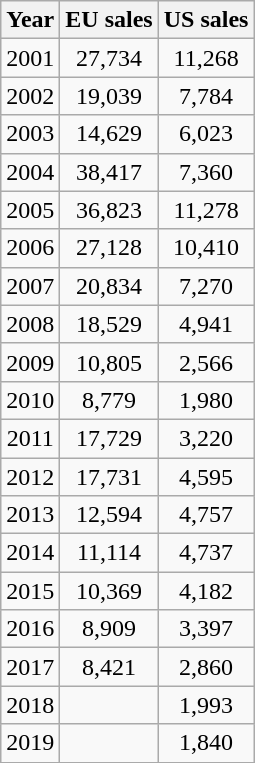<table class="wikitable sortable" style="text-align: center;">
<tr>
<th>Year</th>
<th>EU sales</th>
<th>US sales</th>
</tr>
<tr>
<td>2001</td>
<td>27,734</td>
<td>11,268</td>
</tr>
<tr>
<td>2002</td>
<td>19,039</td>
<td>7,784</td>
</tr>
<tr>
<td>2003</td>
<td>14,629</td>
<td>6,023</td>
</tr>
<tr>
<td>2004</td>
<td>38,417</td>
<td>7,360</td>
</tr>
<tr>
<td>2005</td>
<td>36,823</td>
<td>11,278</td>
</tr>
<tr>
<td>2006</td>
<td>27,128</td>
<td>10,410</td>
</tr>
<tr>
<td>2007</td>
<td>20,834</td>
<td>7,270</td>
</tr>
<tr>
<td>2008</td>
<td>18,529</td>
<td>4,941</td>
</tr>
<tr>
<td>2009</td>
<td>10,805</td>
<td>2,566</td>
</tr>
<tr>
<td>2010</td>
<td>8,779</td>
<td>1,980</td>
</tr>
<tr>
<td>2011</td>
<td>17,729</td>
<td>3,220</td>
</tr>
<tr>
<td>2012</td>
<td>17,731</td>
<td>4,595</td>
</tr>
<tr>
<td>2013</td>
<td>12,594</td>
<td>4,757</td>
</tr>
<tr>
<td>2014</td>
<td>11,114</td>
<td>4,737</td>
</tr>
<tr>
<td>2015</td>
<td>10,369</td>
<td>4,182</td>
</tr>
<tr>
<td>2016</td>
<td>8,909</td>
<td>3,397</td>
</tr>
<tr>
<td>2017</td>
<td>8,421</td>
<td>2,860</td>
</tr>
<tr>
<td>2018</td>
<td></td>
<td>1,993</td>
</tr>
<tr>
<td>2019</td>
<td></td>
<td>1,840</td>
</tr>
</table>
